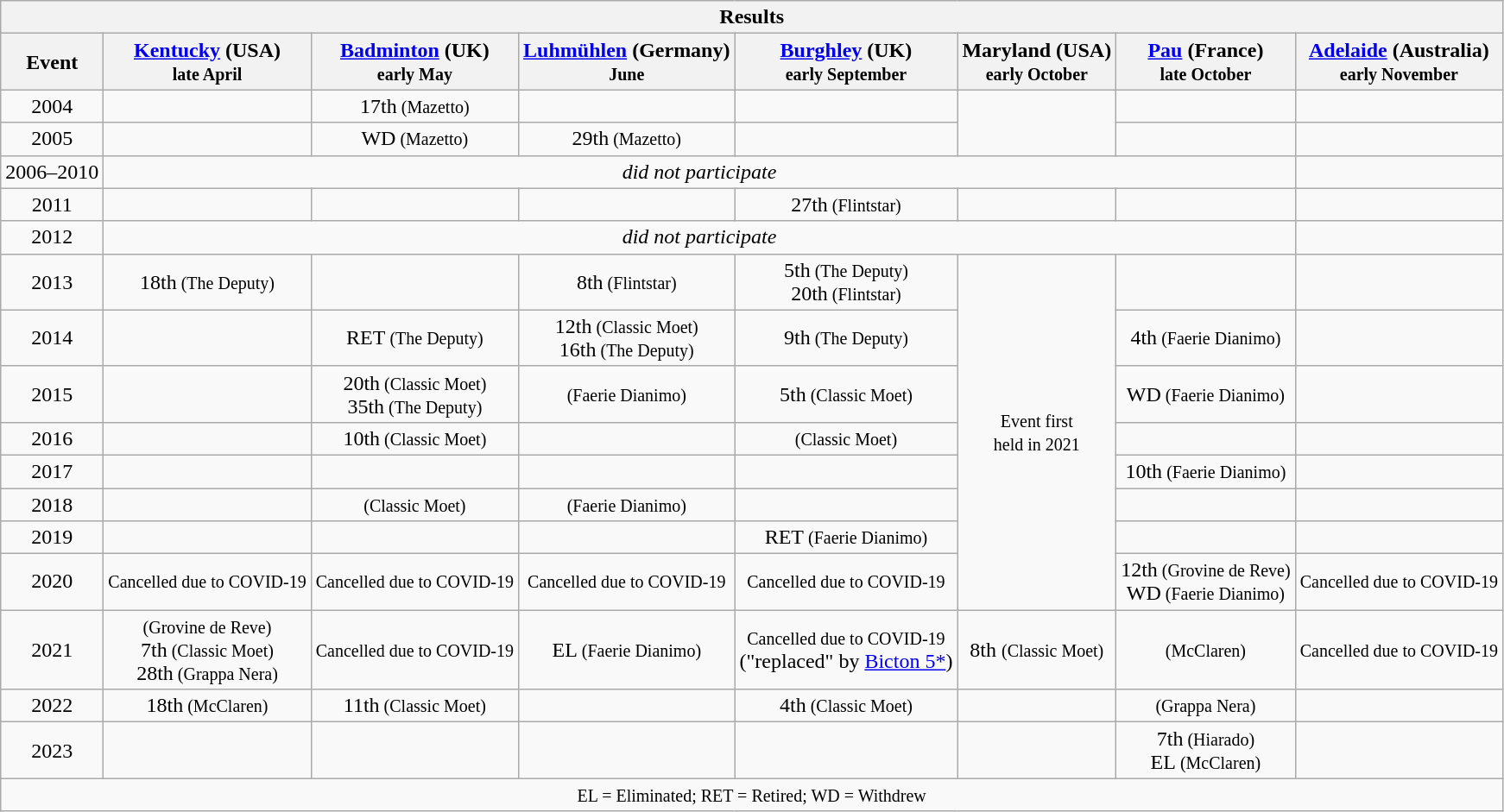<table class="wikitable" style="text-align:center">
<tr>
<th colspan=13 align=center><strong>Results</strong></th>
</tr>
<tr>
<th>Event</th>
<th><a href='#'>Kentucky</a> (USA)<br><small>late April</small></th>
<th><a href='#'>Badminton</a> (UK)<br><small>early May</small></th>
<th><a href='#'>Luhmühlen</a> (Germany)<br><small>June</small></th>
<th><a href='#'>Burghley</a> (UK)<br><small>early September</small></th>
<th>Maryland (USA)<br><small>early October</small></th>
<th><a href='#'>Pau</a> (France)<br><small>late October</small></th>
<th><a href='#'>Adelaide</a> (Australia)<br><small>early November</small></th>
</tr>
<tr>
<td>2004</td>
<td></td>
<td>17th<small> (Mazetto)</small></td>
<td></td>
<td></td>
<td rowspan="2"></td>
<td></td>
<td></td>
</tr>
<tr>
<td>2005</td>
<td></td>
<td>WD<small> (Mazetto)</small></td>
<td>29th<small> (Mazetto)</small></td>
<td></td>
<td></td>
<td></td>
</tr>
<tr>
<td>2006–2010</td>
<td colspan="6"><em>did not participate</em></td>
</tr>
<tr>
<td>2011</td>
<td></td>
<td></td>
<td></td>
<td>27th<small> (Flintstar)</small></td>
<td></td>
<td></td>
<td></td>
</tr>
<tr>
<td>2012</td>
<td colspan="6"><em>did not participate</em></td>
</tr>
<tr>
<td>2013</td>
<td>18th<small> (The Deputy)</small></td>
<td></td>
<td>8th<small> (Flintstar)</small></td>
<td>5th<small> (The Deputy)</small><br>20th<small> (Flintstar)</small></td>
<td rowspan="8"><small>Event first</small><br><small>held in 2021</small></td>
<td></td>
<td></td>
</tr>
<tr>
<td>2014</td>
<td></td>
<td>RET<small> (The Deputy)</small></td>
<td>12th<small> (Classic Moet)</small><br>16th<small> (The Deputy)</small></td>
<td>9th<small> (The Deputy)</small></td>
<td>4th<small> (Faerie Dianimo)</small></td>
<td></td>
</tr>
<tr>
<td>2015</td>
<td></td>
<td>20th<small> (Classic Moet)</small><br>35th<small> (The Deputy)</small></td>
<td><small> (Faerie Dianimo)</small></td>
<td>5th<small> (Classic Moet)</small></td>
<td>WD<small> (Faerie Dianimo)</small></td>
<td></td>
</tr>
<tr>
<td>2016</td>
<td></td>
<td>10th<small> (Classic Moet)</small></td>
<td></td>
<td><small> (Classic Moet)</small></td>
<td></td>
<td></td>
</tr>
<tr>
<td>2017</td>
<td></td>
<td></td>
<td></td>
<td></td>
<td>10th<small> (Faerie Dianimo)</small></td>
<td></td>
</tr>
<tr>
<td>2018</td>
<td></td>
<td> <small>(Classic Moet)</small></td>
<td> <small>(Faerie Dianimo)</small></td>
<td></td>
<td></td>
<td></td>
</tr>
<tr>
<td>2019</td>
<td></td>
<td></td>
<td></td>
<td>RET<small> (Faerie Dianimo)</small></td>
<td></td>
</tr>
<tr>
<td>2020</td>
<td><small>Cancelled due to COVID-19</small></td>
<td><small>Cancelled due to COVID-19</small></td>
<td><small>Cancelled due to COVID-19</small></td>
<td><small>Cancelled due to COVID-19</small></td>
<td>12th<small> (Grovine de Reve)</small><br>WD<small> (Faerie Dianimo)</small></td>
<td><small>Cancelled due to COVID-19</small></td>
</tr>
<tr>
<td>2021</td>
<td><small> (Grovine de Reve)</small><br>7th<small> (Classic Moet)</small><br>28th<small> (Grappa Nera)</small></td>
<td><small>Cancelled due to COVID-19</small></td>
<td>EL<small> (Faerie Dianimo)</small></td>
<td><small>Cancelled due to COVID-19</small><br>("replaced" by <a href='#'>Bicton 5*</a>)</td>
<td>8th <small>(Classic Moet)</small></td>
<td><small>  (McClaren)</small></td>
<td><small>Cancelled due to COVID-19</small></td>
</tr>
<tr>
<td>2022</td>
<td>18th<small> (McClaren)</small></td>
<td>11th<small> (Classic Moet)</small></td>
<td></td>
<td>4th<small> (Classic Moet)</small></td>
<td></td>
<td> <small>(Grappa Nera)</small></td>
<td></td>
</tr>
<tr>
<td>2023</td>
<td></td>
<td></td>
<td></td>
<td></td>
<td></td>
<td>7th<small> (Hiarado)</small><br>EL<small> (McClaren)</small></td>
<td></td>
</tr>
<tr>
<td colspan=13 align=center><small> EL = Eliminated; RET = Retired; WD = Withdrew </small></td>
</tr>
</table>
